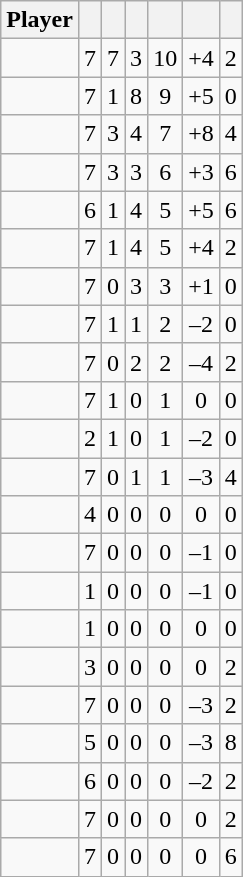<table class="wikitable sortable" style="text-align:center;">
<tr>
<th>Player</th>
<th></th>
<th></th>
<th></th>
<th></th>
<th data-sort-type="number"></th>
<th></th>
</tr>
<tr>
<td></td>
<td>7</td>
<td>7</td>
<td>3</td>
<td>10</td>
<td>+4</td>
<td>2</td>
</tr>
<tr>
<td></td>
<td>7</td>
<td>1</td>
<td>8</td>
<td>9</td>
<td>+5</td>
<td>0</td>
</tr>
<tr>
<td></td>
<td>7</td>
<td>3</td>
<td>4</td>
<td>7</td>
<td>+8</td>
<td>4</td>
</tr>
<tr>
<td></td>
<td>7</td>
<td>3</td>
<td>3</td>
<td>6</td>
<td>+3</td>
<td>6</td>
</tr>
<tr>
<td></td>
<td>6</td>
<td>1</td>
<td>4</td>
<td>5</td>
<td>+5</td>
<td>6</td>
</tr>
<tr>
<td></td>
<td>7</td>
<td>1</td>
<td>4</td>
<td>5</td>
<td>+4</td>
<td>2</td>
</tr>
<tr>
<td></td>
<td>7</td>
<td>0</td>
<td>3</td>
<td>3</td>
<td>+1</td>
<td>0</td>
</tr>
<tr>
<td></td>
<td>7</td>
<td>1</td>
<td>1</td>
<td>2</td>
<td>–2</td>
<td>0</td>
</tr>
<tr>
<td></td>
<td>7</td>
<td>0</td>
<td>2</td>
<td>2</td>
<td>–4</td>
<td>2</td>
</tr>
<tr>
<td></td>
<td>7</td>
<td>1</td>
<td>0</td>
<td>1</td>
<td>0</td>
<td>0</td>
</tr>
<tr>
<td></td>
<td>2</td>
<td>1</td>
<td>0</td>
<td>1</td>
<td>–2</td>
<td>0</td>
</tr>
<tr>
<td></td>
<td>7</td>
<td>0</td>
<td>1</td>
<td>1</td>
<td>–3</td>
<td>4</td>
</tr>
<tr>
<td></td>
<td>4</td>
<td>0</td>
<td>0</td>
<td>0</td>
<td>0</td>
<td>0</td>
</tr>
<tr>
<td></td>
<td>7</td>
<td>0</td>
<td>0</td>
<td>0</td>
<td>–1</td>
<td>0</td>
</tr>
<tr>
<td></td>
<td>1</td>
<td>0</td>
<td>0</td>
<td>0</td>
<td>–1</td>
<td>0</td>
</tr>
<tr>
<td></td>
<td>1</td>
<td>0</td>
<td>0</td>
<td>0</td>
<td>0</td>
<td>0</td>
</tr>
<tr>
<td></td>
<td>3</td>
<td>0</td>
<td>0</td>
<td>0</td>
<td>0</td>
<td>2</td>
</tr>
<tr>
<td></td>
<td>7</td>
<td>0</td>
<td>0</td>
<td>0</td>
<td>–3</td>
<td>2</td>
</tr>
<tr>
<td></td>
<td>5</td>
<td>0</td>
<td>0</td>
<td>0</td>
<td>–3</td>
<td>8</td>
</tr>
<tr>
<td></td>
<td>6</td>
<td>0</td>
<td>0</td>
<td>0</td>
<td>–2</td>
<td>2</td>
</tr>
<tr>
<td></td>
<td>7</td>
<td>0</td>
<td>0</td>
<td>0</td>
<td>0</td>
<td>2</td>
</tr>
<tr>
<td></td>
<td>7</td>
<td>0</td>
<td>0</td>
<td>0</td>
<td>0</td>
<td>6</td>
</tr>
</table>
